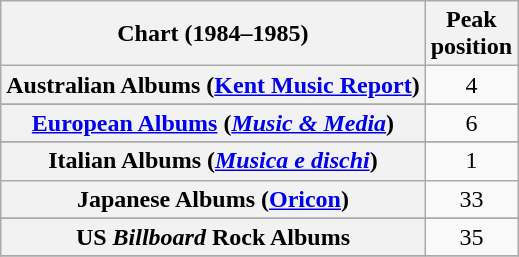<table class="wikitable sortable plainrowheaders" style="text-align:center">
<tr>
<th scope="col">Chart (1984–1985)</th>
<th scope="col">Peak<br> position</th>
</tr>
<tr>
<th scope="row">Australian Albums (<a href='#'>Kent Music Report</a>)</th>
<td>4</td>
</tr>
<tr>
</tr>
<tr>
</tr>
<tr>
<th scope="row"><a href='#'>European Albums</a> (<em><a href='#'>Music & Media</a></em>)</th>
<td>6</td>
</tr>
<tr>
</tr>
<tr>
<th scope="row">Italian Albums (<em><a href='#'>Musica e dischi</a></em>)</th>
<td>1</td>
</tr>
<tr>
<th scope="row">Japanese Albums (<a href='#'>Oricon</a>)</th>
<td>33</td>
</tr>
<tr>
</tr>
<tr>
</tr>
<tr>
</tr>
<tr>
</tr>
<tr>
</tr>
<tr>
<th scope="row">US <em>Billboard</em> Rock Albums</th>
<td style="text-align:center;">35</td>
</tr>
<tr>
</tr>
</table>
